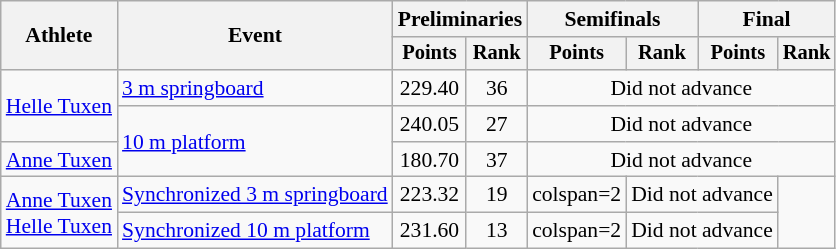<table class=wikitable style="font-size:90%;">
<tr>
<th rowspan="2">Athlete</th>
<th rowspan="2">Event</th>
<th colspan="2">Preliminaries</th>
<th colspan="2">Semifinals</th>
<th colspan="2">Final</th>
</tr>
<tr style="font-size:95%">
<th>Points</th>
<th>Rank</th>
<th>Points</th>
<th>Rank</th>
<th>Points</th>
<th>Rank</th>
</tr>
<tr align=center>
<td align=left rowspan=2><a href='#'>Helle Tuxen</a></td>
<td align=left><a href='#'>3 m springboard</a></td>
<td>229.40</td>
<td>36</td>
<td colspan=4>Did not advance</td>
</tr>
<tr align=center>
<td align=left rowspan=2><a href='#'>10 m platform</a></td>
<td>240.05</td>
<td>27</td>
<td colspan=4>Did not advance</td>
</tr>
<tr align=center>
<td align=left><a href='#'>Anne Tuxen</a></td>
<td>180.70</td>
<td>37</td>
<td colspan=4>Did not advance</td>
</tr>
<tr align=center>
<td align=left rowspan=2><a href='#'>Anne Tuxen</a><br><a href='#'>Helle Tuxen</a></td>
<td align=left><a href='#'>Synchronized 3 m springboard</a></td>
<td>223.32</td>
<td>19</td>
<td>colspan=2 </td>
<td colspan=2>Did not advance</td>
</tr>
<tr align=center>
<td align=left><a href='#'>Synchronized 10 m platform</a></td>
<td>231.60</td>
<td>13</td>
<td>colspan=2 </td>
<td colspan=2>Did not advance</td>
</tr>
</table>
